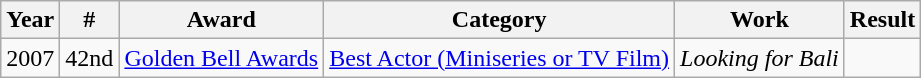<table class="wikitable sortable">
<tr>
<th>Year</th>
<th>#</th>
<th>Award</th>
<th>Category</th>
<th>Work</th>
<th>Result</th>
</tr>
<tr>
<td>2007</td>
<td>42nd</td>
<td><a href='#'>Golden Bell Awards</a></td>
<td><a href='#'>Best Actor (Miniseries or TV Film)</a></td>
<td><em>Looking for Bali</em></td>
<td></td>
</tr>
</table>
